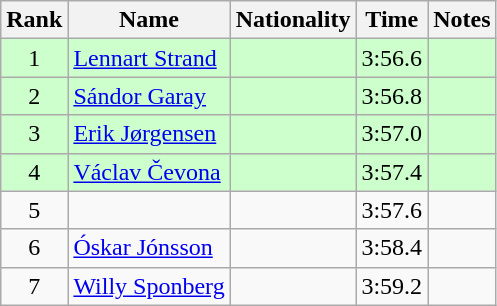<table class="wikitable sortable" style="text-align:center">
<tr>
<th>Rank</th>
<th>Name</th>
<th>Nationality</th>
<th>Time</th>
<th>Notes</th>
</tr>
<tr bgcolor=ccffcc>
<td>1</td>
<td align=left><a href='#'>Lennart Strand</a></td>
<td align=left></td>
<td>3:56.6</td>
<td></td>
</tr>
<tr bgcolor=ccffcc>
<td>2</td>
<td align=left><a href='#'>Sándor Garay</a></td>
<td align=left></td>
<td>3:56.8</td>
<td></td>
</tr>
<tr bgcolor=ccffcc>
<td>3</td>
<td align=left><a href='#'>Erik Jørgensen</a></td>
<td align=left></td>
<td>3:57.0</td>
<td></td>
</tr>
<tr bgcolor=ccffcc>
<td>4</td>
<td align=left><a href='#'>Václav Čevona</a></td>
<td align=left></td>
<td>3:57.4</td>
<td></td>
</tr>
<tr>
<td>5</td>
<td align=left></td>
<td align=left></td>
<td>3:57.6</td>
<td></td>
</tr>
<tr>
<td>6</td>
<td align=left><a href='#'>Óskar Jónsson</a></td>
<td align=left></td>
<td>3:58.4</td>
<td></td>
</tr>
<tr>
<td>7</td>
<td align=left><a href='#'>Willy Sponberg</a></td>
<td align=left></td>
<td>3:59.2</td>
<td></td>
</tr>
</table>
